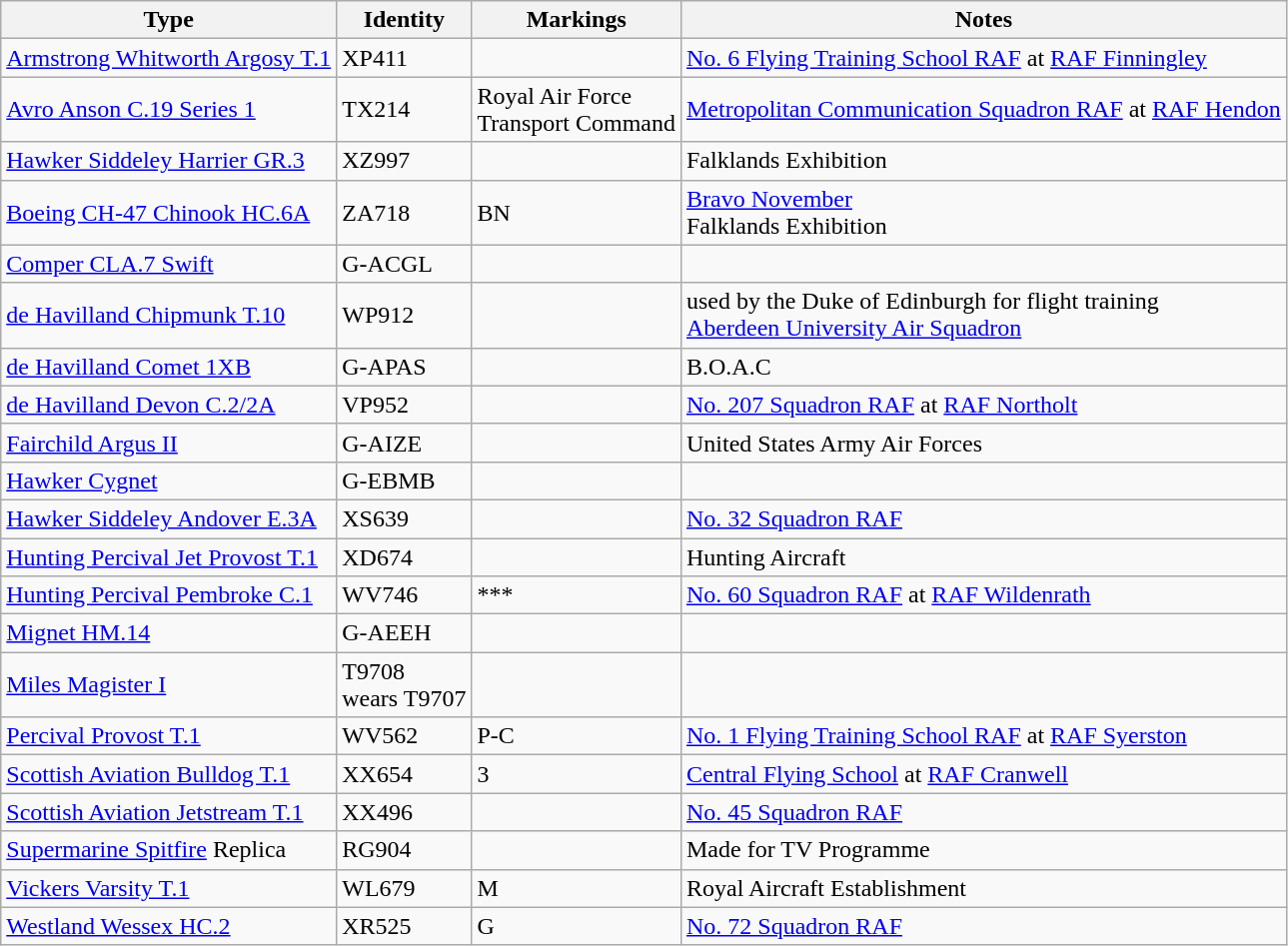<table class="wikitable sortable">
<tr>
<th>Type</th>
<th>Identity</th>
<th>Markings</th>
<th>Notes</th>
</tr>
<tr>
<td><a href='#'>Armstrong Whitworth Argosy T.1</a></td>
<td>XP411</td>
<td></td>
<td><a href='#'>No. 6 Flying Training School RAF</a> at <a href='#'>RAF Finningley</a></td>
</tr>
<tr>
<td><a href='#'>Avro Anson C.19 Series 1</a></td>
<td>TX214</td>
<td>Royal Air Force<br>Transport Command</td>
<td><a href='#'>Metropolitan Communication Squadron RAF</a> at <a href='#'>RAF Hendon</a></td>
</tr>
<tr>
<td><a href='#'>Hawker Siddeley Harrier GR.3</a></td>
<td>XZ997</td>
<td></td>
<td>Falklands Exhibition</td>
</tr>
<tr>
<td><a href='#'>Boeing CH-47 Chinook HC.6A</a></td>
<td>ZA718</td>
<td>BN</td>
<td><a href='#'>Bravo November</a><br>Falklands Exhibition</td>
</tr>
<tr>
<td><a href='#'>Comper CLA.7 Swift</a></td>
<td>G-ACGL</td>
<td></td>
<td></td>
</tr>
<tr>
<td><a href='#'>de Havilland Chipmunk T.10</a></td>
<td>WP912</td>
<td></td>
<td>used by the Duke of Edinburgh for flight training<br><a href='#'>Aberdeen University Air Squadron</a></td>
</tr>
<tr>
<td><a href='#'>de Havilland Comet 1XB</a></td>
<td>G-APAS</td>
<td></td>
<td>B.O.A.C</td>
</tr>
<tr>
<td><a href='#'>de Havilland Devon C.2/2A</a></td>
<td>VP952</td>
<td></td>
<td><a href='#'>No. 207 Squadron RAF</a> at <a href='#'>RAF Northolt</a></td>
</tr>
<tr>
<td><a href='#'>Fairchild Argus II</a></td>
<td>G-AIZE</td>
<td></td>
<td>United States Army Air Forces</td>
</tr>
<tr>
<td><a href='#'>Hawker Cygnet</a></td>
<td>G-EBMB</td>
<td></td>
<td></td>
</tr>
<tr>
<td><a href='#'>Hawker Siddeley Andover E.3A</a></td>
<td>XS639</td>
<td></td>
<td><a href='#'>No. 32 Squadron RAF</a></td>
</tr>
<tr>
<td><a href='#'>Hunting Percival Jet Provost T.1</a></td>
<td>XD674</td>
<td></td>
<td>Hunting Aircraft</td>
</tr>
<tr>
<td><a href='#'>Hunting Percival Pembroke C.1</a></td>
<td>WV746</td>
<td>***</td>
<td><a href='#'>No. 60 Squadron RAF</a> at <a href='#'>RAF Wildenrath</a></td>
</tr>
<tr>
<td><a href='#'>Mignet HM.14</a></td>
<td>G-AEEH</td>
<td></td>
<td></td>
</tr>
<tr>
<td><a href='#'>Miles Magister I</a></td>
<td>T9708<br>wears T9707</td>
<td></td>
<td></td>
</tr>
<tr>
<td><a href='#'>Percival Provost T.1</a></td>
<td>WV562</td>
<td>P-C</td>
<td><a href='#'>No. 1 Flying Training School RAF</a> at <a href='#'>RAF Syerston</a></td>
</tr>
<tr>
<td><a href='#'>Scottish Aviation Bulldog T.1</a></td>
<td>XX654</td>
<td>3</td>
<td><a href='#'>Central Flying School</a> at <a href='#'>RAF Cranwell</a></td>
</tr>
<tr>
<td><a href='#'>Scottish Aviation Jetstream T.1</a></td>
<td>XX496</td>
<td></td>
<td><a href='#'>No. 45 Squadron RAF</a></td>
</tr>
<tr>
<td><a href='#'>Supermarine Spitfire</a> Replica</td>
<td>RG904</td>
<td></td>
<td>Made for TV Programme</td>
</tr>
<tr>
<td><a href='#'>Vickers Varsity T.1</a></td>
<td>WL679</td>
<td>M</td>
<td>Royal Aircraft Establishment</td>
</tr>
<tr>
<td><a href='#'>Westland Wessex HC.2</a></td>
<td>XR525</td>
<td>G</td>
<td><a href='#'>No. 72 Squadron RAF</a></td>
</tr>
</table>
